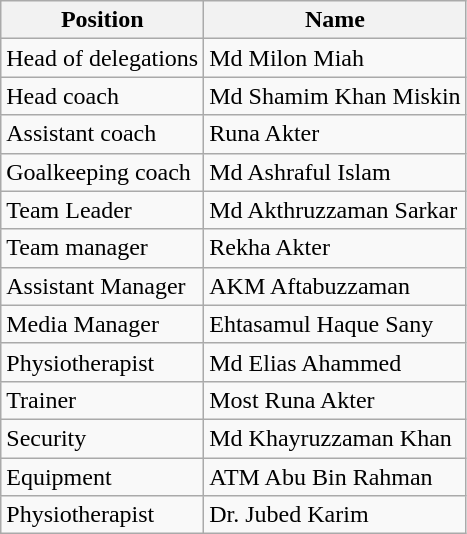<table class="wikitable">
<tr>
<th>Position</th>
<th>Name</th>
</tr>
<tr>
<td>Head of delegations</td>
<td> Md Milon Miah</td>
</tr>
<tr>
<td>Head coach</td>
<td> Md Shamim Khan Miskin</td>
</tr>
<tr>
<td>Assistant coach</td>
<td> Runa Akter</td>
</tr>
<tr>
<td>Goalkeeping coach</td>
<td> Md Ashraful Islam</td>
</tr>
<tr>
<td>Team Leader</td>
<td> Md Akthruzzaman Sarkar</td>
</tr>
<tr>
<td>Team manager</td>
<td> Rekha Akter</td>
</tr>
<tr>
<td>Assistant Manager</td>
<td> AKM Aftabuzzaman</td>
</tr>
<tr>
<td>Media Manager</td>
<td> Ehtasamul Haque Sany</td>
</tr>
<tr>
<td>Physiotherapist</td>
<td> Md Elias Ahammed</td>
</tr>
<tr>
<td>Trainer</td>
<td> Most Runa Akter</td>
</tr>
<tr>
<td>Security</td>
<td> Md Khayruzzaman Khan</td>
</tr>
<tr>
<td>Equipment</td>
<td> ATM Abu Bin Rahman</td>
</tr>
<tr>
<td>Physiotherapist</td>
<td> Dr. Jubed Karim</td>
</tr>
</table>
